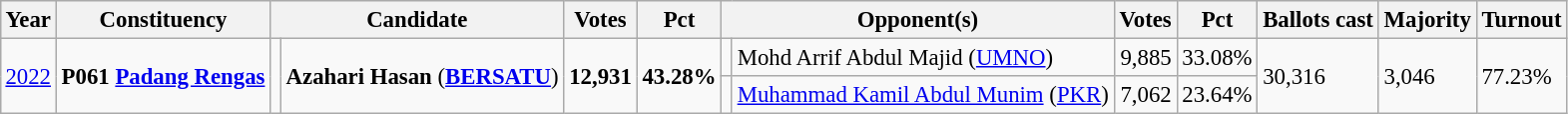<table class="wikitable" style="margin:0.5em ; font-size:95%">
<tr>
<th>Year</th>
<th>Constituency</th>
<th colspan=2>Candidate</th>
<th>Votes</th>
<th>Pct</th>
<th colspan=2>Opponent(s)</th>
<th>Votes</th>
<th>Pct</th>
<th>Ballots cast</th>
<th>Majority</th>
<th>Turnout</th>
</tr>
<tr>
<td rowspan=2><a href='#'>2022</a></td>
<td rowspan=2><strong>P061 <a href='#'>Padang Rengas</a></strong></td>
<td rowspan=2 bgcolor=></td>
<td rowspan=2><strong>Azahari Hasan</strong> (<a href='#'><strong>BERSATU</strong></a>)</td>
<td rowspan=2 align="right"><strong>12,931</strong></td>
<td rowspan=2><strong>43.28%</strong></td>
<td></td>
<td>Mohd Arrif Abdul Majid (<a href='#'>UMNO</a>)</td>
<td align=right>9,885</td>
<td>33.08%</td>
<td rowspan=2>30,316</td>
<td rowspan=2>3,046</td>
<td rowspan=2>77.23%</td>
</tr>
<tr>
<td></td>
<td><a href='#'>Muhammad Kamil Abdul Munim</a>	(<a href='#'>PKR</a>)</td>
<td align=right>7,062</td>
<td>23.64%</td>
</tr>
</table>
